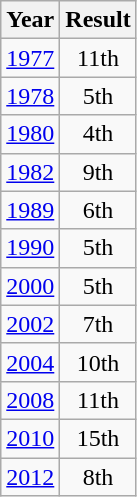<table class="wikitable" style="text-align:center">
<tr>
<th>Year</th>
<th>Result</th>
</tr>
<tr>
<td><a href='#'>1977</a></td>
<td>11th</td>
</tr>
<tr>
<td><a href='#'>1978</a></td>
<td>5th</td>
</tr>
<tr>
<td><a href='#'>1980</a></td>
<td>4th</td>
</tr>
<tr>
<td><a href='#'>1982</a></td>
<td>9th</td>
</tr>
<tr>
<td><a href='#'>1989</a></td>
<td>6th</td>
</tr>
<tr>
<td><a href='#'>1990</a></td>
<td>5th</td>
</tr>
<tr>
<td><a href='#'>2000</a></td>
<td>5th</td>
</tr>
<tr>
<td><a href='#'>2002</a></td>
<td>7th</td>
</tr>
<tr>
<td><a href='#'>2004</a></td>
<td>10th</td>
</tr>
<tr>
<td><a href='#'>2008</a></td>
<td>11th</td>
</tr>
<tr>
<td><a href='#'>2010</a></td>
<td>15th</td>
</tr>
<tr>
<td><a href='#'>2012</a></td>
<td>8th</td>
</tr>
</table>
